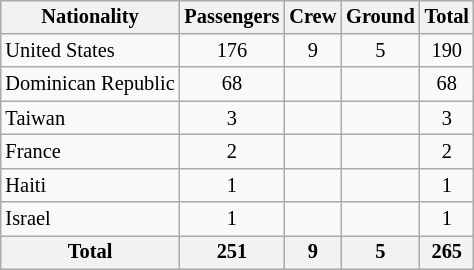<table class="wikitable sortable" style="float:right; font-size:85%">
<tr>
<th>Nationality</th>
<th>Passengers</th>
<th>Crew</th>
<th>Ground</th>
<th>Total</th>
</tr>
<tr>
<td> United States</td>
<td style="text-align:center;">176</td>
<td style="text-align:center;">9</td>
<td style="text-align:center;">5</td>
<td style="text-align:center;">190</td>
</tr>
<tr>
<td> Dominican Republic</td>
<td style="text-align:center;">68</td>
<td></td>
<td></td>
<td style="text-align:center;">68</td>
</tr>
<tr>
<td> Taiwan</td>
<td style="text-align:center;">3</td>
<td></td>
<td></td>
<td style="text-align:center;">3</td>
</tr>
<tr>
<td> France</td>
<td style="text-align:center;">2</td>
<td></td>
<td></td>
<td style="text-align:center;">2</td>
</tr>
<tr>
<td> Haiti</td>
<td style="text-align:center;">1</td>
<td></td>
<td></td>
<td style="text-align:center;">1</td>
</tr>
<tr>
<td> Israel</td>
<td style="text-align:center;">1</td>
<td></td>
<td></td>
<td style="text-align:center;">1</td>
</tr>
<tr>
<th>Total</th>
<th style="text-align:center;">251</th>
<th style="text-align:center;">9</th>
<th style="text-align:center;">5</th>
<th style="text-align:center;">265</th>
</tr>
</table>
